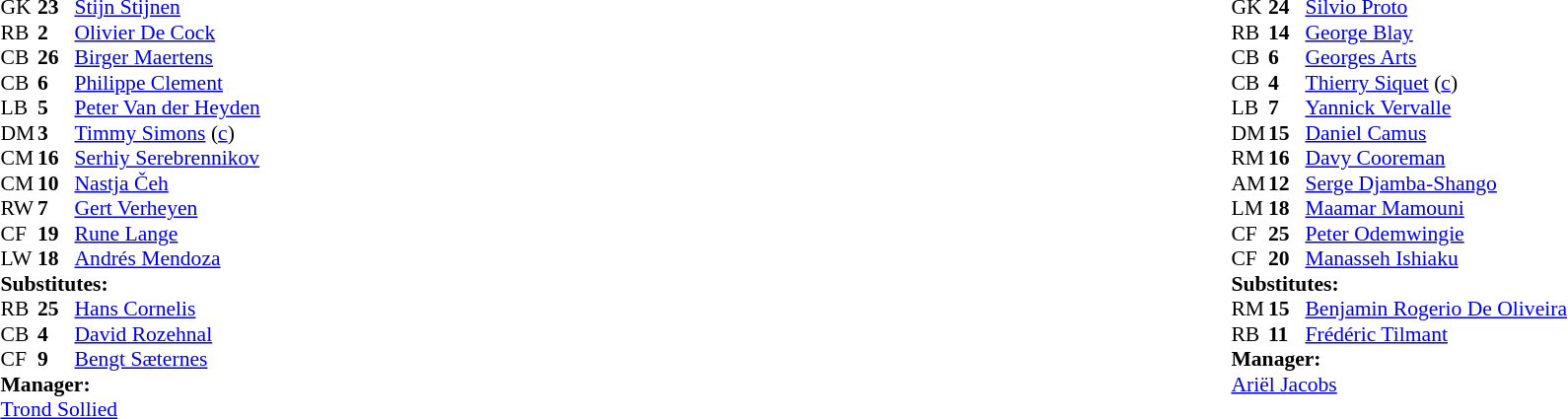<table style="width:100%">
<tr>
<td style="vertical-align:top; width:50%"><br><table style="font-size: 90%" cellspacing="0" cellpadding="0">
<tr>
<th width=25></th>
<th width=25></th>
</tr>
<tr>
<td>GK</td>
<td><strong>23</strong></td>
<td> <a href='#'>Stijn Stijnen</a></td>
</tr>
<tr>
<td>RB</td>
<td><strong>2</strong></td>
<td> <a href='#'>Olivier De Cock</a></td>
<td></td>
<td></td>
</tr>
<tr>
<td>CB</td>
<td><strong>26</strong></td>
<td> <a href='#'>Birger Maertens</a></td>
<td></td>
<td></td>
</tr>
<tr>
<td>CB</td>
<td><strong>6</strong></td>
<td> <a href='#'>Philippe Clement</a></td>
</tr>
<tr>
<td>LB</td>
<td><strong>5</strong></td>
<td> <a href='#'>Peter Van der Heyden</a></td>
</tr>
<tr>
<td>DM</td>
<td><strong>3</strong></td>
<td> <a href='#'>Timmy Simons</a> (<a href='#'>c</a>)</td>
</tr>
<tr>
<td>CM</td>
<td><strong>16</strong></td>
<td> <a href='#'>Serhiy Serebrennikov</a></td>
</tr>
<tr>
<td>CM</td>
<td><strong>10</strong></td>
<td> <a href='#'>Nastja Čeh</a></td>
</tr>
<tr>
<td>RW</td>
<td><strong>7</strong></td>
<td> <a href='#'>Gert Verheyen</a></td>
</tr>
<tr>
<td>CF</td>
<td><strong>19</strong></td>
<td> <a href='#'>Rune Lange</a></td>
<td></td>
<td></td>
</tr>
<tr>
<td>LW</td>
<td><strong>18</strong></td>
<td> <a href='#'>Andrés Mendoza</a></td>
</tr>
<tr>
<td colspan=3><strong>Substitutes:</strong></td>
</tr>
<tr>
<td>RB</td>
<td><strong>25</strong></td>
<td> <a href='#'>Hans Cornelis</a></td>
<td></td>
<td></td>
</tr>
<tr>
<td>CB</td>
<td><strong>4</strong></td>
<td> <a href='#'>David Rozehnal</a></td>
<td></td>
<td></td>
</tr>
<tr>
<td>CF</td>
<td><strong>9</strong></td>
<td> <a href='#'>Bengt Sæternes</a></td>
<td></td>
<td></td>
</tr>
<tr>
<td colspan=3><strong>Manager:</strong></td>
</tr>
<tr>
<td colspan=4> <a href='#'>Trond Sollied</a></td>
</tr>
</table>
</td>
<td style="vertical-align:top"></td>
<td style="vertical-align:top; width:50%"><br><table cellspacing="0" cellpadding="0" style="font-size:90%; margin:auto">
<tr>
<th width=25></th>
<th width=25></th>
</tr>
<tr>
<td>GK</td>
<td><strong>24</strong></td>
<td> <a href='#'>Silvio Proto</a></td>
</tr>
<tr>
<td>RB</td>
<td><strong>14</strong></td>
<td> <a href='#'>George Blay</a></td>
</tr>
<tr>
<td>CB</td>
<td><strong>6</strong></td>
<td> <a href='#'>Georges Arts</a></td>
</tr>
<tr>
<td>CB</td>
<td><strong>4</strong></td>
<td> <a href='#'>Thierry Siquet</a> (<a href='#'>c</a>)</td>
</tr>
<tr>
<td>LB</td>
<td><strong>7</strong></td>
<td> <a href='#'>Yannick Vervalle</a></td>
</tr>
<tr>
<td>DM</td>
<td><strong>15</strong></td>
<td> <a href='#'>Daniel Camus</a></td>
<td></td>
<td></td>
</tr>
<tr>
<td>RM</td>
<td><strong>16</strong></td>
<td> <a href='#'>Davy Cooreman</a></td>
</tr>
<tr>
<td>AM</td>
<td><strong>12</strong></td>
<td> <a href='#'>Serge Djamba-Shango</a></td>
<td></td>
<td></td>
</tr>
<tr>
<td>LM</td>
<td><strong>18</strong></td>
<td> <a href='#'>Maamar Mamouni</a></td>
<td></td>
</tr>
<tr>
<td>CF</td>
<td><strong>25</strong></td>
<td> <a href='#'>Peter Odemwingie</a></td>
</tr>
<tr>
<td>CF</td>
<td><strong>20</strong></td>
<td> <a href='#'>Manasseh Ishiaku</a></td>
</tr>
<tr>
<td colspan=3><strong>Substitutes:</strong></td>
</tr>
<tr>
<td>RM</td>
<td><strong>15</strong></td>
<td> <a href='#'>Benjamin Rogerio De Oliveira</a></td>
<td></td>
<td></td>
</tr>
<tr>
<td>RB</td>
<td><strong>11</strong></td>
<td> <a href='#'>Frédéric Tilmant</a></td>
<td></td>
<td></td>
</tr>
<tr>
<td colspan=3><strong>Manager:</strong></td>
</tr>
<tr>
<td colspan=4> <a href='#'>Ariël Jacobs</a></td>
</tr>
</table>
</td>
</tr>
</table>
